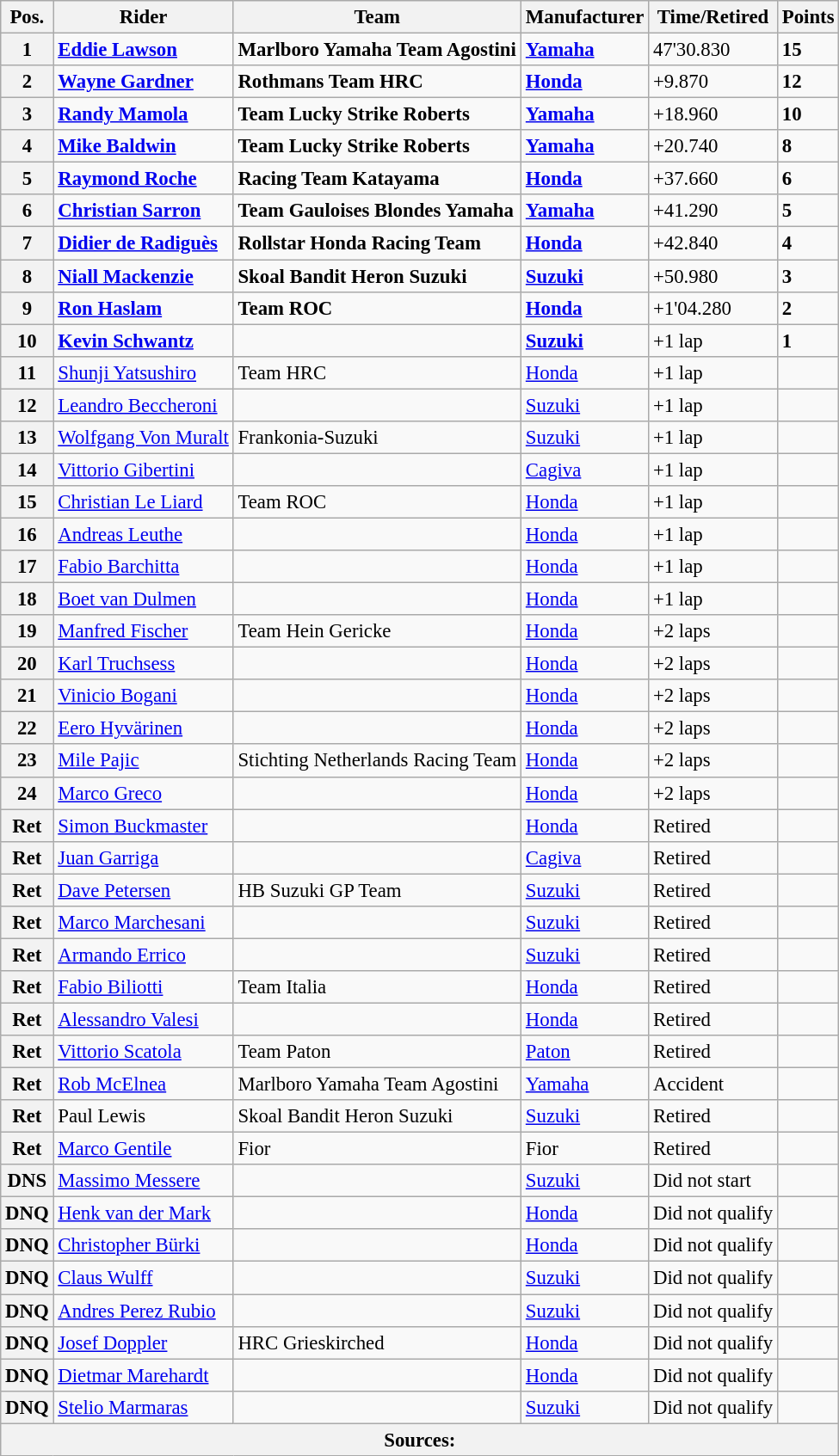<table class="wikitable" style="font-size: 95%;">
<tr>
<th>Pos.</th>
<th>Rider</th>
<th>Team</th>
<th>Manufacturer</th>
<th>Time/Retired</th>
<th>Points</th>
</tr>
<tr>
<th>1</th>
<td> <strong><a href='#'>Eddie Lawson</a></strong></td>
<td><strong>Marlboro Yamaha Team Agostini</strong></td>
<td><strong><a href='#'>Yamaha</a></strong></td>
<td>47'30.830</td>
<td><strong>15</strong></td>
</tr>
<tr>
<th>2</th>
<td> <strong><a href='#'>Wayne Gardner</a></strong></td>
<td><strong>Rothmans Team HRC</strong></td>
<td><strong><a href='#'>Honda</a></strong></td>
<td>+9.870</td>
<td><strong>12</strong></td>
</tr>
<tr>
<th>3</th>
<td> <strong><a href='#'>Randy Mamola</a></strong></td>
<td><strong>Team Lucky Strike Roberts</strong></td>
<td><strong><a href='#'>Yamaha</a></strong></td>
<td>+18.960</td>
<td><strong>10</strong></td>
</tr>
<tr>
<th>4</th>
<td> <strong><a href='#'>Mike Baldwin</a></strong></td>
<td><strong>Team Lucky Strike Roberts</strong></td>
<td><strong><a href='#'>Yamaha</a></strong></td>
<td>+20.740</td>
<td><strong>8</strong></td>
</tr>
<tr>
<th>5</th>
<td> <strong><a href='#'>Raymond Roche</a></strong></td>
<td><strong>Racing Team Katayama</strong></td>
<td><strong><a href='#'>Honda</a></strong></td>
<td>+37.660</td>
<td><strong>6</strong></td>
</tr>
<tr>
<th>6</th>
<td> <strong><a href='#'>Christian Sarron</a></strong></td>
<td><strong>Team Gauloises Blondes Yamaha</strong></td>
<td><strong><a href='#'>Yamaha</a></strong></td>
<td>+41.290</td>
<td><strong>5</strong></td>
</tr>
<tr>
<th>7</th>
<td> <strong><a href='#'>Didier de Radiguès</a></strong></td>
<td><strong>Rollstar Honda Racing Team</strong></td>
<td><strong><a href='#'>Honda</a></strong></td>
<td>+42.840</td>
<td><strong>4</strong></td>
</tr>
<tr>
<th>8</th>
<td> <strong><a href='#'>Niall Mackenzie</a></strong></td>
<td><strong>Skoal Bandit Heron Suzuki</strong></td>
<td><strong><a href='#'>Suzuki</a></strong></td>
<td>+50.980</td>
<td><strong>3</strong></td>
</tr>
<tr>
<th>9</th>
<td> <strong><a href='#'>Ron Haslam</a></strong></td>
<td><strong>Team ROC</strong></td>
<td><strong><a href='#'>Honda</a></strong></td>
<td>+1'04.280</td>
<td><strong>2</strong></td>
</tr>
<tr>
<th>10</th>
<td> <strong><a href='#'>Kevin Schwantz</a></strong></td>
<td></td>
<td><strong><a href='#'>Suzuki</a></strong></td>
<td>+1 lap</td>
<td><strong>1</strong></td>
</tr>
<tr>
<th>11</th>
<td> <a href='#'>Shunji Yatsushiro</a></td>
<td>Team HRC</td>
<td><a href='#'>Honda</a></td>
<td>+1 lap</td>
<td></td>
</tr>
<tr>
<th>12</th>
<td> <a href='#'>Leandro Beccheroni</a></td>
<td></td>
<td><a href='#'>Suzuki</a></td>
<td>+1 lap</td>
<td></td>
</tr>
<tr>
<th>13</th>
<td> <a href='#'>Wolfgang Von Muralt</a></td>
<td>Frankonia-Suzuki</td>
<td><a href='#'>Suzuki</a></td>
<td>+1 lap</td>
<td></td>
</tr>
<tr>
<th>14</th>
<td> <a href='#'>Vittorio Gibertini</a></td>
<td></td>
<td><a href='#'>Cagiva</a></td>
<td>+1 lap</td>
<td></td>
</tr>
<tr>
<th>15</th>
<td> <a href='#'>Christian Le Liard</a></td>
<td>Team ROC</td>
<td><a href='#'>Honda</a></td>
<td>+1 lap</td>
<td></td>
</tr>
<tr>
<th>16</th>
<td> <a href='#'>Andreas Leuthe</a></td>
<td></td>
<td><a href='#'>Honda</a></td>
<td>+1 lap</td>
<td></td>
</tr>
<tr>
<th>17</th>
<td> <a href='#'>Fabio Barchitta</a></td>
<td></td>
<td><a href='#'>Honda</a></td>
<td>+1 lap</td>
<td></td>
</tr>
<tr>
<th>18</th>
<td> <a href='#'>Boet van Dulmen</a></td>
<td></td>
<td><a href='#'>Honda</a></td>
<td>+1 lap</td>
<td></td>
</tr>
<tr>
<th>19</th>
<td> <a href='#'>Manfred Fischer</a></td>
<td>Team Hein Gericke</td>
<td><a href='#'>Honda</a></td>
<td>+2 laps</td>
<td></td>
</tr>
<tr>
<th>20</th>
<td> <a href='#'>Karl Truchsess</a></td>
<td></td>
<td><a href='#'>Honda</a></td>
<td>+2 laps</td>
<td></td>
</tr>
<tr>
<th>21</th>
<td> <a href='#'>Vinicio Bogani</a></td>
<td></td>
<td><a href='#'>Honda</a></td>
<td>+2 laps</td>
<td></td>
</tr>
<tr>
<th>22</th>
<td> <a href='#'>Eero Hyvärinen</a></td>
<td></td>
<td><a href='#'>Honda</a></td>
<td>+2 laps</td>
<td></td>
</tr>
<tr>
<th>23</th>
<td> <a href='#'>Mile Pajic</a></td>
<td>Stichting Netherlands Racing Team</td>
<td><a href='#'>Honda</a></td>
<td>+2 laps</td>
<td></td>
</tr>
<tr>
<th>24</th>
<td> <a href='#'>Marco Greco</a></td>
<td></td>
<td><a href='#'>Honda</a></td>
<td>+2 laps</td>
<td></td>
</tr>
<tr>
<th>Ret</th>
<td> <a href='#'>Simon Buckmaster</a></td>
<td></td>
<td><a href='#'>Honda</a></td>
<td>Retired</td>
<td></td>
</tr>
<tr>
<th>Ret</th>
<td> <a href='#'>Juan Garriga</a></td>
<td></td>
<td><a href='#'>Cagiva</a></td>
<td>Retired</td>
<td></td>
</tr>
<tr>
<th>Ret</th>
<td> <a href='#'>Dave Petersen</a></td>
<td>HB Suzuki GP Team</td>
<td><a href='#'>Suzuki</a></td>
<td>Retired</td>
<td></td>
</tr>
<tr>
<th>Ret</th>
<td> <a href='#'>Marco Marchesani</a></td>
<td></td>
<td><a href='#'>Suzuki</a></td>
<td>Retired</td>
<td></td>
</tr>
<tr>
<th>Ret</th>
<td> <a href='#'>Armando Errico</a></td>
<td></td>
<td><a href='#'>Suzuki</a></td>
<td>Retired</td>
<td></td>
</tr>
<tr>
<th>Ret</th>
<td> <a href='#'>Fabio Biliotti</a></td>
<td>Team Italia</td>
<td><a href='#'>Honda</a></td>
<td>Retired</td>
<td></td>
</tr>
<tr>
<th>Ret</th>
<td> <a href='#'>Alessandro Valesi</a></td>
<td></td>
<td><a href='#'>Honda</a></td>
<td>Retired</td>
<td></td>
</tr>
<tr>
<th>Ret</th>
<td> <a href='#'>Vittorio Scatola</a></td>
<td>Team Paton</td>
<td><a href='#'>Paton</a></td>
<td>Retired</td>
<td></td>
</tr>
<tr>
<th>Ret</th>
<td> <a href='#'>Rob McElnea</a></td>
<td>Marlboro Yamaha Team Agostini</td>
<td><a href='#'>Yamaha</a></td>
<td>Accident</td>
<td></td>
</tr>
<tr>
<th>Ret</th>
<td> Paul Lewis</td>
<td>Skoal Bandit Heron Suzuki</td>
<td><a href='#'>Suzuki</a></td>
<td>Retired</td>
<td></td>
</tr>
<tr>
<th>Ret</th>
<td> <a href='#'>Marco Gentile</a></td>
<td>Fior</td>
<td>Fior</td>
<td>Retired</td>
<td></td>
</tr>
<tr>
<th>DNS</th>
<td> <a href='#'>Massimo Messere</a></td>
<td></td>
<td><a href='#'>Suzuki</a></td>
<td>Did not start</td>
<td></td>
</tr>
<tr>
<th>DNQ</th>
<td> <a href='#'>Henk van der Mark</a></td>
<td></td>
<td><a href='#'>Honda</a></td>
<td>Did not qualify</td>
<td></td>
</tr>
<tr>
<th>DNQ</th>
<td> <a href='#'>Christopher Bürki</a></td>
<td></td>
<td><a href='#'>Honda</a></td>
<td>Did not qualify</td>
<td></td>
</tr>
<tr>
<th>DNQ</th>
<td> <a href='#'>Claus Wulff</a></td>
<td></td>
<td><a href='#'>Suzuki</a></td>
<td>Did not qualify</td>
<td></td>
</tr>
<tr>
<th>DNQ</th>
<td> <a href='#'>Andres Perez Rubio</a></td>
<td></td>
<td><a href='#'>Suzuki</a></td>
<td>Did not qualify</td>
<td></td>
</tr>
<tr>
<th>DNQ</th>
<td> <a href='#'>Josef Doppler</a></td>
<td>HRC Grieskirched</td>
<td><a href='#'>Honda</a></td>
<td>Did not qualify</td>
<td></td>
</tr>
<tr>
<th>DNQ</th>
<td> <a href='#'>Dietmar Marehardt</a></td>
<td></td>
<td><a href='#'>Honda</a></td>
<td>Did not qualify</td>
<td></td>
</tr>
<tr>
<th>DNQ</th>
<td> <a href='#'>Stelio Marmaras</a></td>
<td></td>
<td><a href='#'>Suzuki</a></td>
<td>Did not qualify</td>
<td></td>
</tr>
<tr>
<th colspan=8>Sources:</th>
</tr>
</table>
